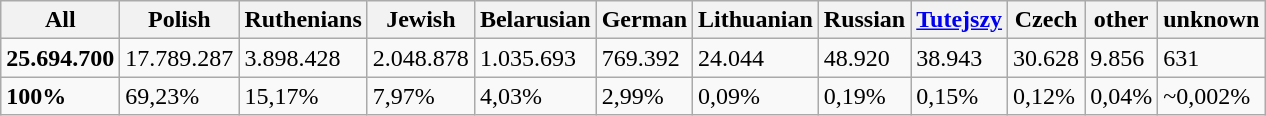<table class="wikitable">
<tr>
<th>All</th>
<th>Polish</th>
<th>Ruthenians</th>
<th>Jewish</th>
<th>Belarusian</th>
<th>German</th>
<th>Lithuanian</th>
<th>Russian</th>
<th><a href='#'>Tutejszy</a></th>
<th>Czech</th>
<th>other</th>
<th>unknown</th>
</tr>
<tr>
<td><strong>25.694.700</strong></td>
<td>17.789.287</td>
<td>3.898.428</td>
<td>2.048.878</td>
<td>1.035.693</td>
<td>769.392</td>
<td>24.044</td>
<td>48.920</td>
<td>38.943</td>
<td>30.628</td>
<td>9.856</td>
<td>631</td>
</tr>
<tr>
<td><strong>100%</strong></td>
<td>69,23%</td>
<td>15,17%</td>
<td>7,97%</td>
<td>4,03%</td>
<td>2,99%</td>
<td>0,09%</td>
<td>0,19%</td>
<td>0,15%</td>
<td>0,12%</td>
<td>0,04%</td>
<td>~0,002%</td>
</tr>
</table>
